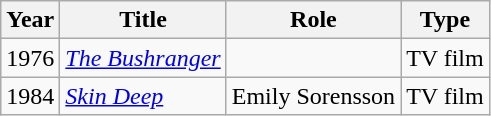<table class="wikitable">
<tr>
<th>Year</th>
<th>Title</th>
<th>Role</th>
<th>Type</th>
</tr>
<tr>
<td>1976</td>
<td><em><a href='#'>The Bushranger</a></em></td>
<td></td>
<td>TV film</td>
</tr>
<tr>
<td>1984</td>
<td><em><a href='#'>Skin Deep</a></em></td>
<td>Emily Sorensson</td>
<td>TV film</td>
</tr>
</table>
